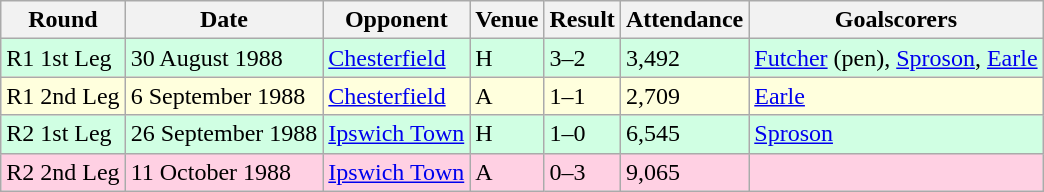<table class="wikitable">
<tr>
<th>Round</th>
<th>Date</th>
<th>Opponent</th>
<th>Venue</th>
<th>Result</th>
<th>Attendance</th>
<th>Goalscorers</th>
</tr>
<tr style="background-color: #d0ffe3;">
<td>R1 1st Leg</td>
<td>30 August 1988</td>
<td><a href='#'>Chesterfield</a></td>
<td>H</td>
<td>3–2</td>
<td>3,492</td>
<td><a href='#'>Futcher</a> (pen), <a href='#'>Sproson</a>, <a href='#'>Earle</a></td>
</tr>
<tr style="background-color: #ffffdd;">
<td>R1 2nd Leg</td>
<td>6 September 1988</td>
<td><a href='#'>Chesterfield</a></td>
<td>A</td>
<td>1–1</td>
<td>2,709</td>
<td><a href='#'>Earle</a></td>
</tr>
<tr style="background-color: #d0ffe3;">
<td>R2 1st Leg</td>
<td>26 September 1988</td>
<td><a href='#'>Ipswich Town</a></td>
<td>H</td>
<td>1–0</td>
<td>6,545</td>
<td><a href='#'>Sproson</a></td>
</tr>
<tr style="background-color: #ffd0e3;">
<td>R2 2nd Leg</td>
<td>11 October 1988</td>
<td><a href='#'>Ipswich Town</a></td>
<td>A</td>
<td>0–3</td>
<td>9,065</td>
<td></td>
</tr>
</table>
